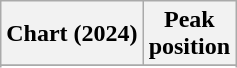<table class="wikitable sortable plainrowheaders" style="text-align:center">
<tr>
<th scope="col">Chart (2024)</th>
<th scope="col">Peak<br>position</th>
</tr>
<tr>
</tr>
<tr>
</tr>
</table>
